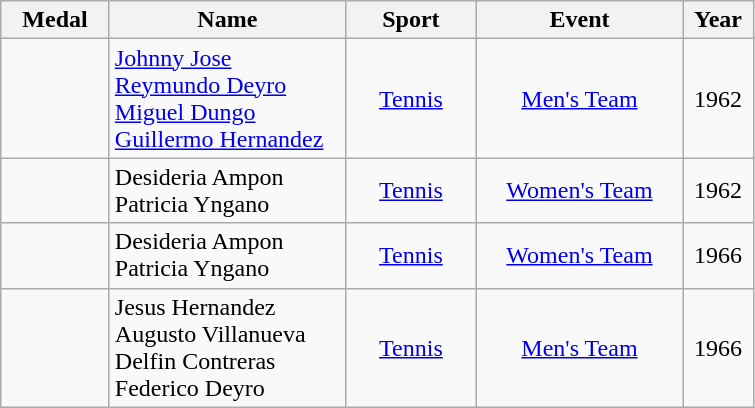<table class="wikitable"  style="font-size:100%;  text-align:center;">
<tr>
<th width="65">Medal</th>
<th width="150">Name</th>
<th width="80">Sport</th>
<th width="130">Event</th>
<th width="40">Year</th>
</tr>
<tr>
<td></td>
<td align=left><a href='#'>Johnny Jose</a><br><a href='#'>Reymundo Deyro</a><br><a href='#'>Miguel Dungo</a><br><a href='#'>Guillermo Hernandez</a></td>
<td><a href='#'>Tennis</a></td>
<td><a href='#'>Men's Team</a></td>
<td>1962</td>
</tr>
<tr>
<td></td>
<td align=left>Desideria Ampon<br>Patricia Yngano</td>
<td><a href='#'>Tennis</a></td>
<td><a href='#'>Women's Team</a></td>
<td>1962</td>
</tr>
<tr>
<td></td>
<td align=left>Desideria Ampon<br>Patricia Yngano</td>
<td><a href='#'>Tennis</a></td>
<td><a href='#'>Women's Team</a></td>
<td>1966</td>
</tr>
<tr>
<td></td>
<td align=left>Jesus Hernandez<br>Augusto Villanueva<br>Delfin Contreras<br>Federico Deyro</td>
<td><a href='#'>Tennis</a></td>
<td><a href='#'>Men's Team</a></td>
<td>1966</td>
</tr>
</table>
